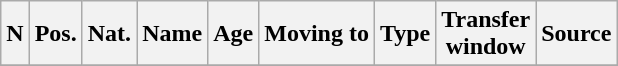<table class="wikitable sortable" style="text-align:center">
<tr>
<th>N</th>
<th>Pos.</th>
<th>Nat.</th>
<th>Name</th>
<th>Age</th>
<th>Moving to</th>
<th>Type</th>
<th>Transfer<br>window</th>
<th>Source</th>
</tr>
<tr>
</tr>
</table>
